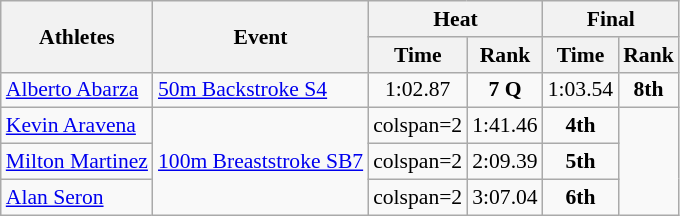<table class="wikitable" border="1" style="font-size:90%">
<tr>
<th rowspan=2>Athletes</th>
<th rowspan=2>Event</th>
<th colspan=2>Heat</th>
<th colspan=2>Final</th>
</tr>
<tr>
<th>Time</th>
<th>Rank</th>
<th>Time</th>
<th>Rank</th>
</tr>
<tr>
<td><a href='#'>Alberto Abarza</a></td>
<td><a href='#'>50m Backstroke S4</a></td>
<td align=center>1:02.87</td>
<td align=center><strong>7 Q</strong></td>
<td align=center>1:03.54</td>
<td align=center><strong>8th</strong></td>
</tr>
<tr>
<td><a href='#'>Kevin Aravena</a></td>
<td rowspan=3><a href='#'>100m Breaststroke SB7</a></td>
<td>colspan=2 </td>
<td align=center>1:41.46</td>
<td align=center><strong>4th</strong></td>
</tr>
<tr>
<td><a href='#'>Milton Martinez</a></td>
<td>colspan=2 </td>
<td align=center>2:09.39</td>
<td align=center><strong>5th</strong></td>
</tr>
<tr>
<td><a href='#'>Alan Seron</a></td>
<td>colspan=2 </td>
<td align=center>3:07.04</td>
<td align=center><strong>6th</strong></td>
</tr>
</table>
